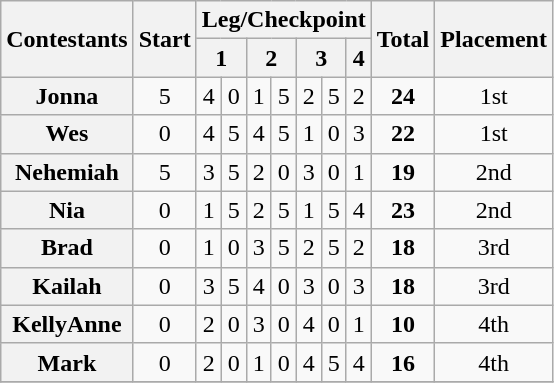<table class="wikitable sortable" style="text-align:center">
<tr>
<th rowspan="2">Contestants</th>
<th rowspan="2">Start</th>
<th colspan="7">Leg/Checkpoint</th>
<th rowspan="2">Total</th>
<th rowspan="2">Placement</th>
</tr>
<tr>
<th colspan="2">1</th>
<th colspan="2">2</th>
<th colspan="2">3</th>
<th>4</th>
</tr>
<tr>
<th>Jonna</th>
<td>5</td>
<td>4</td>
<td>0</td>
<td>1</td>
<td>5</td>
<td>2</td>
<td>5</td>
<td>2</td>
<td><strong>24</strong></td>
<td>1st</td>
</tr>
<tr>
<th>Wes</th>
<td>0</td>
<td>4</td>
<td>5</td>
<td>4</td>
<td>5</td>
<td>1</td>
<td>0</td>
<td>3</td>
<td><strong>22</strong></td>
<td>1st</td>
</tr>
<tr>
<th>Nehemiah</th>
<td>5</td>
<td>3</td>
<td>5</td>
<td>2</td>
<td>0</td>
<td>3</td>
<td>0</td>
<td>1</td>
<td><strong>19</strong></td>
<td>2nd</td>
</tr>
<tr>
<th>Nia</th>
<td>0</td>
<td>1</td>
<td>5</td>
<td>2</td>
<td>5</td>
<td>1</td>
<td>5</td>
<td>4</td>
<td><strong>23</strong></td>
<td>2nd</td>
</tr>
<tr>
<th>Brad</th>
<td>0</td>
<td>1</td>
<td>0</td>
<td>3</td>
<td>5</td>
<td>2</td>
<td>5</td>
<td>2</td>
<td><strong>18</strong></td>
<td>3rd</td>
</tr>
<tr>
<th>Kailah</th>
<td>0</td>
<td>3</td>
<td>5</td>
<td>4</td>
<td>0</td>
<td>3</td>
<td>0</td>
<td>3</td>
<td><strong>18</strong></td>
<td>3rd</td>
</tr>
<tr>
<th>KellyAnne</th>
<td>0</td>
<td>2</td>
<td>0</td>
<td>3</td>
<td>0</td>
<td>4</td>
<td>0</td>
<td>1</td>
<td><strong>10</strong></td>
<td>4th</td>
</tr>
<tr>
<th>Mark</th>
<td>0</td>
<td>2</td>
<td>0</td>
<td>1</td>
<td>0</td>
<td>4</td>
<td>5</td>
<td>4</td>
<td><strong>16</strong></td>
<td>4th</td>
</tr>
<tr>
</tr>
</table>
